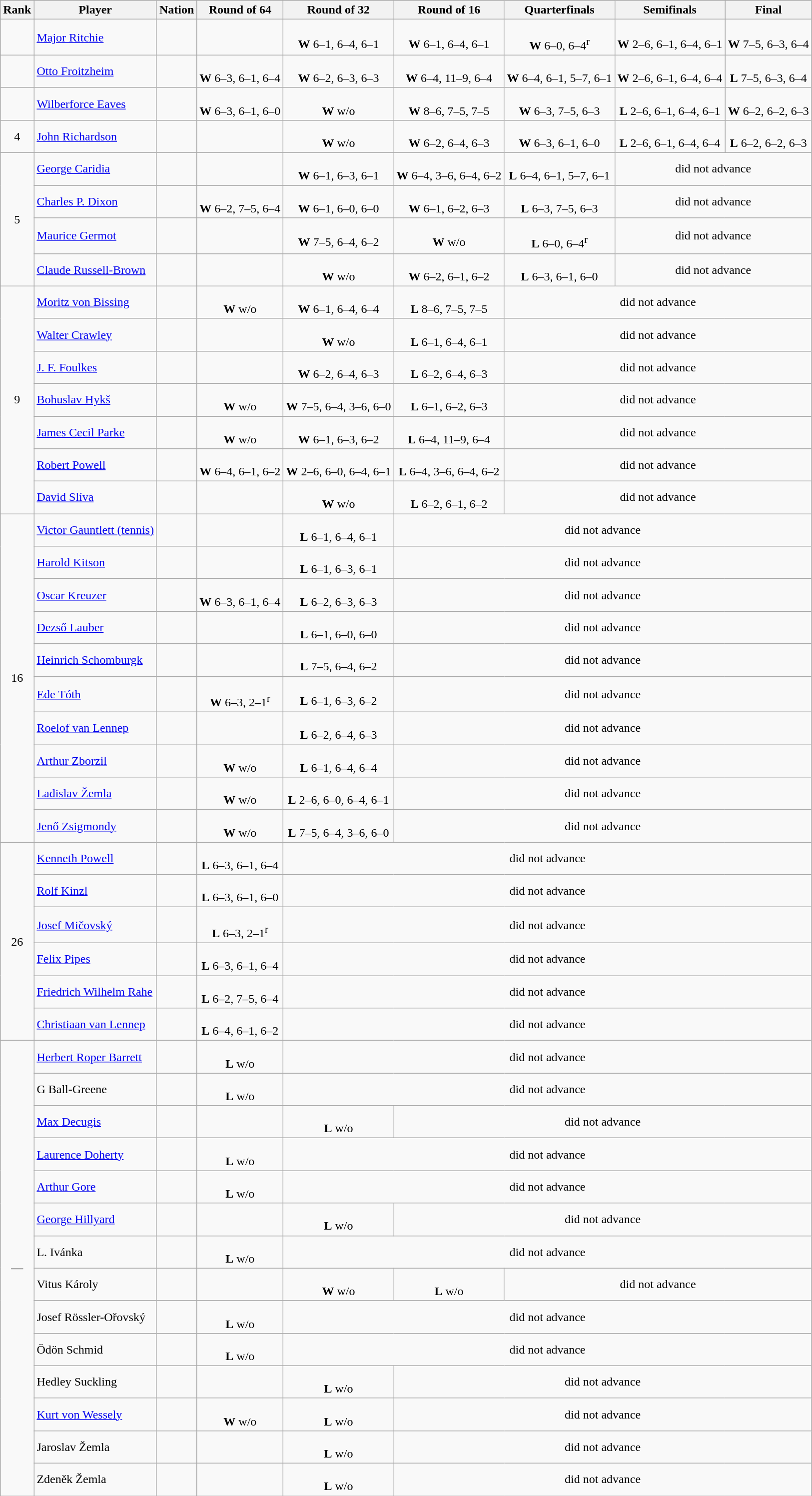<table class="wikitable sortable" style="text-align:center">
<tr>
<th>Rank</th>
<th>Player</th>
<th>Nation</th>
<th>Round of 64</th>
<th>Round of 32</th>
<th>Round of 16</th>
<th>Quarterfinals</th>
<th>Semifinals</th>
<th>Final</th>
</tr>
<tr>
<td></td>
<td align=left data-sort-value="Ritchie, Major"><a href='#'>Major Ritchie</a></td>
<td align=left></td>
<td></td>
<td> <br> <strong>W</strong> 6–1, 6–4, 6–1</td>
<td> <br> <strong>W</strong> 6–1, 6–4, 6–1</td>
<td> <br> <strong>W</strong> 6–0, 6–4<sup>r</sup></td>
<td> <br> <strong>W</strong> 2–6, 6–1, 6–4, 6–1</td>
<td> <br> <strong>W</strong> 7–5, 6–3, 6–4</td>
</tr>
<tr>
<td></td>
<td align=left data-sort-value="Froitzheim, Otto"><a href='#'>Otto Froitzheim</a></td>
<td align=left></td>
<td> <br> <strong>W</strong> 6–3, 6–1, 6–4</td>
<td> <br> <strong>W</strong> 6–2, 6–3, 6–3</td>
<td> <br> <strong>W</strong> 6–4, 11–9, 6–4</td>
<td> <br> <strong>W</strong> 6–4, 6–1, 5–7, 6–1</td>
<td> <br> <strong>W</strong> 2–6, 6–1, 6–4, 6–4</td>
<td> <br> <strong>L</strong> 7–5, 6–3, 6–4</td>
</tr>
<tr>
<td></td>
<td align=left data-sort-value="Eaves, Wilberforce"><a href='#'>Wilberforce Eaves</a></td>
<td align=left></td>
<td> <br> <strong>W</strong> 6–3, 6–1, 6–0</td>
<td> <br> <strong>W</strong> w/o</td>
<td> <br> <strong>W</strong> 8–6, 7–5, 7–5</td>
<td> <br> <strong>W</strong> 6–3, 7–5, 6–3</td>
<td> <br> <strong>L</strong> 2–6, 6–1, 6–4, 6–1</td>
<td> <br> <strong>W</strong> 6–2, 6–2, 6–3</td>
</tr>
<tr>
<td>4</td>
<td align=left data-sort-value="Richardson, John"><a href='#'>John Richardson</a></td>
<td align=left></td>
<td></td>
<td> <br> <strong>W</strong> w/o</td>
<td> <br> <strong>W</strong> 6–2, 6–4, 6–3</td>
<td> <br> <strong>W</strong> 6–3, 6–1, 6–0</td>
<td> <br> <strong>L</strong> 2–6, 6–1, 6–4, 6–4</td>
<td> <br> <strong>L</strong> 6–2, 6–2, 6–3</td>
</tr>
<tr>
<td rowspan=4>5</td>
<td align=left data-sort-value="Caridia, George"><a href='#'>George Caridia</a></td>
<td align=left></td>
<td></td>
<td> <br> <strong>W</strong> 6–1, 6–3, 6–1</td>
<td> <br> <strong>W</strong> 6–4, 3–6, 6–4, 6–2</td>
<td> <br> <strong>L</strong> 6–4, 6–1, 5–7, 6–1</td>
<td colspan=2>did not advance</td>
</tr>
<tr>
<td align=left data-sort-value="Dixon, Charles P."><a href='#'>Charles P. Dixon</a></td>
<td align=left></td>
<td> <br> <strong>W</strong> 6–2, 7–5, 6–4</td>
<td> <br> <strong>W</strong> 6–1, 6–0, 6–0</td>
<td> <br> <strong>W</strong> 6–1, 6–2, 6–3</td>
<td> <br> <strong>L</strong> 6–3, 7–5, 6–3</td>
<td colspan=2>did not advance</td>
</tr>
<tr>
<td align=left data-sort-value="Germot, Maurice"><a href='#'>Maurice Germot</a></td>
<td align=left></td>
<td></td>
<td> <br> <strong>W</strong> 7–5, 6–4, 6–2</td>
<td> <br> <strong>W</strong> w/o</td>
<td> <br> <strong>L</strong> 6–0, 6–4<sup>r</sup></td>
<td colspan=2>did not advance</td>
</tr>
<tr>
<td align=left data-sort-value="Russell-Brown, Claude"><a href='#'>Claude Russell-Brown</a></td>
<td align=left></td>
<td></td>
<td> <br> <strong>W</strong> w/o</td>
<td> <br> <strong>W</strong> 6–2, 6–1, 6–2</td>
<td> <br> <strong>L</strong> 6–3, 6–1, 6–0</td>
<td colspan=2>did not advance</td>
</tr>
<tr>
<td rowspan=7>9</td>
<td align=left data-sort-value="Bissing, Moritz von"><a href='#'>Moritz von Bissing</a></td>
<td align=left></td>
<td> <br> <strong>W</strong> w/o</td>
<td> <br> <strong>W</strong> 6–1, 6–4, 6–4</td>
<td> <br> <strong>L</strong> 8–6, 7–5, 7–5</td>
<td colspan=3>did not advance</td>
</tr>
<tr>
<td align=left data-sort-value="Crawley, Walter"><a href='#'>Walter Crawley</a></td>
<td align=left></td>
<td></td>
<td> <br> <strong>W</strong> w/o</td>
<td> <br> <strong>L</strong> 6–1, 6–4, 6–1</td>
<td colspan=3>did not advance</td>
</tr>
<tr>
<td align=left data-sort-value="Foulkes, J. F."><a href='#'>J. F. Foulkes</a></td>
<td align=left></td>
<td></td>
<td> <br> <strong>W</strong> 6–2, 6–4, 6–3</td>
<td> <br> <strong>L</strong> 6–2, 6–4, 6–3</td>
<td colspan=3>did not advance</td>
</tr>
<tr>
<td align=left data-sort-value="Hykš, Bohuslav"><a href='#'>Bohuslav Hykš</a></td>
<td align=left></td>
<td> <br> <strong>W</strong> w/o</td>
<td> <br> <strong>W</strong> 7–5, 6–4, 3–6, 6–0</td>
<td> <br> <strong>L</strong> 6–1, 6–2, 6–3</td>
<td colspan=3>did not advance</td>
</tr>
<tr>
<td align=left data-sort-value="Parke, James Cecil"><a href='#'>James Cecil Parke</a></td>
<td align=left></td>
<td> <br> <strong>W</strong> w/o</td>
<td> <br> <strong>W</strong> 6–1, 6–3, 6–2</td>
<td> <br> <strong>L</strong> 6–4, 11–9, 6–4</td>
<td colspan=3>did not advance</td>
</tr>
<tr>
<td align=left data-sort-value="Powell, Robert"><a href='#'>Robert Powell</a></td>
<td align=left></td>
<td> <br> <strong>W</strong> 6–4, 6–1, 6–2</td>
<td> <br> <strong>W</strong> 2–6, 6–0, 6–4, 6–1</td>
<td> <br> <strong>L</strong> 6–4, 3–6, 6–4, 6–2</td>
<td colspan=3>did not advance</td>
</tr>
<tr>
<td align=left data-sort-value="Slíva, David"><a href='#'>David Slíva</a></td>
<td align=left></td>
<td></td>
<td> <br> <strong>W</strong> w/o</td>
<td> <br> <strong>L</strong> 6–2, 6–1, 6–2</td>
<td colspan=3>did not advance</td>
</tr>
<tr>
<td rowspan=10>16</td>
<td align=left data-sort-value="Gauntlett, Victor"><a href='#'>Victor Gauntlett (tennis)</a></td>
<td align=left></td>
<td></td>
<td> <br> <strong>L</strong> 6–1, 6–4, 6–1</td>
<td colspan=4>did not advance</td>
</tr>
<tr>
<td align=left data-sort-value="Kitson, Harold"><a href='#'>Harold Kitson</a></td>
<td align=left></td>
<td></td>
<td> <br> <strong>L</strong> 6–1, 6–3, 6–1</td>
<td colspan=4>did not advance</td>
</tr>
<tr>
<td align=left data-sort-value="Kreuzer, Oscar"><a href='#'>Oscar Kreuzer</a></td>
<td align=left></td>
<td> <br> <strong>W</strong> 6–3, 6–1, 6–4</td>
<td> <br> <strong>L</strong> 6–2, 6–3, 6–3</td>
<td colspan=4>did not advance</td>
</tr>
<tr>
<td align=left data-sort-value="Lauber, Dezső"><a href='#'>Dezső Lauber</a></td>
<td align=left></td>
<td></td>
<td> <br> <strong>L</strong> 6–1, 6–0, 6–0</td>
<td colspan=4>did not advance</td>
</tr>
<tr>
<td align=left data-sort-value="Schomburgk, Heinrich"><a href='#'>Heinrich Schomburgk</a></td>
<td align=left></td>
<td></td>
<td> <br> <strong>L</strong> 7–5, 6–4, 6–2</td>
<td colspan=4>did not advance</td>
</tr>
<tr>
<td align=left data-sort-value="Tóth, Ede"><a href='#'>Ede Tóth</a></td>
<td align=left></td>
<td> <br> <strong>W</strong> 6–3, 2–1<sup>r</sup></td>
<td> <br> <strong>L</strong> 6–1, 6–3, 6–2</td>
<td colspan=4>did not advance</td>
</tr>
<tr>
<td align=left data-sort-value="van Lennep, Roelof"><a href='#'>Roelof van Lennep</a></td>
<td align=left></td>
<td></td>
<td> <br> <strong>L</strong> 6–2, 6–4, 6–3</td>
<td colspan=4>did not advance</td>
</tr>
<tr>
<td align=left data-sort-value="Zborzil, Arthur"><a href='#'>Arthur Zborzil</a></td>
<td align=left></td>
<td> <br> <strong>W</strong> w/o</td>
<td> <br> <strong>L</strong> 6–1, 6–4, 6–4</td>
<td colspan=4>did not advance</td>
</tr>
<tr>
<td align=left data-sort-value="Žemla, Ladislav"><a href='#'>Ladislav Žemla</a></td>
<td align=left></td>
<td> <br> <strong>W</strong> w/o</td>
<td> <br> <strong>L</strong> 2–6, 6–0, 6–4, 6–1</td>
<td colspan=4>did not advance</td>
</tr>
<tr>
<td align=left data-sort-value="Zsigmondy, Jenő"><a href='#'>Jenő Zsigmondy</a></td>
<td align=left></td>
<td> <br> <strong>W</strong> w/o</td>
<td> <br> <strong>L</strong> 7–5, 6–4, 3–6, 6–0</td>
<td colspan=4>did not advance</td>
</tr>
<tr>
<td rowspan=6>26</td>
<td align=left data-sort-value="Kenneth, Powell"><a href='#'>Kenneth Powell</a></td>
<td align=left></td>
<td> <br> <strong>L</strong> 6–3, 6–1, 6–4</td>
<td colspan=5>did not advance</td>
</tr>
<tr>
<td align=left data-sort-value="Kinzl, [Rolf"><a href='#'>Rolf Kinzl</a></td>
<td align=left></td>
<td> <br> <strong>L</strong> 6–3, 6–1, 6–0</td>
<td colspan=5>did not advance</td>
</tr>
<tr>
<td align=left data-sort-value="Mičovský, Josef"><a href='#'>Josef Mičovský</a></td>
<td align=left></td>
<td> <br> <strong>L</strong> 6–3, 2–1<sup>r</sup></td>
<td colspan=5>did not advance</td>
</tr>
<tr>
<td align=left data-sort-value="Pipes, Felix"><a href='#'>Felix Pipes</a></td>
<td align=left></td>
<td> <br> <strong>L</strong> 6–3, 6–1, 6–4</td>
<td colspan=5>did not advance</td>
</tr>
<tr>
<td align=left data-sort-value="Rahe, Friedrich Wilhelm"><a href='#'>Friedrich Wilhelm Rahe</a></td>
<td align=left></td>
<td> <br> <strong>L</strong> 6–2, 7–5, 6–4</td>
<td colspan=5>did not advance</td>
</tr>
<tr>
<td align=left data-sort-value="van Lennep, Christiaan"><a href='#'>Christiaan van Lennep</a></td>
<td align=left></td>
<td> <br> <strong>L</strong> 6–4, 6–1, 6–2</td>
<td colspan=5>did not advance</td>
</tr>
<tr>
<td rowspan=14 data-sort-value=32>—</td>
<td align=left data-sort-value="Barrett, Herbert Roper"><a href='#'>Herbert Roper Barrett</a></td>
<td align=left></td>
<td> <br> <strong>L</strong> w/o</td>
<td colspan=5>did not advance</td>
</tr>
<tr>
<td align=left data-sort-value="Bissing, Moritz von">G Ball-Greene</td>
<td align=left></td>
<td> <br> <strong>L</strong> w/o</td>
<td colspan=5>did not advance</td>
</tr>
<tr>
<td align=left data-sort-value="Decugis, Max"><a href='#'>Max Decugis</a></td>
<td align=left></td>
<td></td>
<td> <br> <strong>L</strong> w/o</td>
<td colspan=4>did not advance</td>
</tr>
<tr>
<td align=left data-sort-value="Doherty, Laurence"><a href='#'>Laurence Doherty</a></td>
<td align=left></td>
<td> <br> <strong>L</strong> w/o</td>
<td colspan=5>did not advance</td>
</tr>
<tr>
<td align=left data-sort-value="Gore, Arthur"><a href='#'>Arthur Gore</a></td>
<td align=left></td>
<td> <br> <strong>L</strong> w/o</td>
<td colspan=5>did not advance</td>
</tr>
<tr>
<td align=left data-sort-value="Hillyard, George"><a href='#'>George Hillyard</a></td>
<td align=left></td>
<td></td>
<td> <br> <strong>L</strong> w/o</td>
<td colspan=4>did not advance</td>
</tr>
<tr>
<td align=left data-sort-value="Ivánka, L.">L. Ivánka</td>
<td align=left></td>
<td> <br> <strong>L</strong> w/o</td>
<td colspan=5>did not advance</td>
</tr>
<tr>
<td align=left data-sort-value="Károly, Vitus">Vitus Károly</td>
<td align=left></td>
<td></td>
<td> <br> <strong>W</strong> w/o</td>
<td> <br> <strong>L</strong> w/o</td>
<td colspan=3>did not advance</td>
</tr>
<tr>
<td align=left data-sort-value="Rössler-Ořovský, Josef">Josef Rössler-Ořovský</td>
<td align=left></td>
<td> <br> <strong>L</strong> w/o</td>
<td colspan=5>did not advance</td>
</tr>
<tr>
<td align=left data-sort-value="Schmid, Ödön">Ödön Schmid</td>
<td align=left></td>
<td> <br> <strong>L</strong> w/o</td>
<td colspan=5>did not advance</td>
</tr>
<tr>
<td align=left data-sort-value="Suckling, Hedley">Hedley Suckling</td>
<td align=left></td>
<td></td>
<td> <br> <strong>L</strong> w/o</td>
<td colspan=4>did not advance</td>
</tr>
<tr>
<td align=left data-sort-value="Wessely, Kurt von"><a href='#'>Kurt von Wessely</a></td>
<td align=left></td>
<td> <br> <strong>W</strong> w/o</td>
<td> <br> <strong>L</strong> w/o</td>
<td colspan=4>did not advance</td>
</tr>
<tr>
<td align=left data-sort-value="Žemla, Jaroslav">Jaroslav Žemla</td>
<td align=left></td>
<td></td>
<td> <br> <strong>L</strong> w/o</td>
<td colspan=4>did not advance</td>
</tr>
<tr>
<td align=left data-sort-value="Žemla, Zdeněk">Zdeněk Žemla</td>
<td align=left></td>
<td></td>
<td> <br> <strong>L</strong> w/o</td>
<td colspan=4>did not advance</td>
</tr>
</table>
